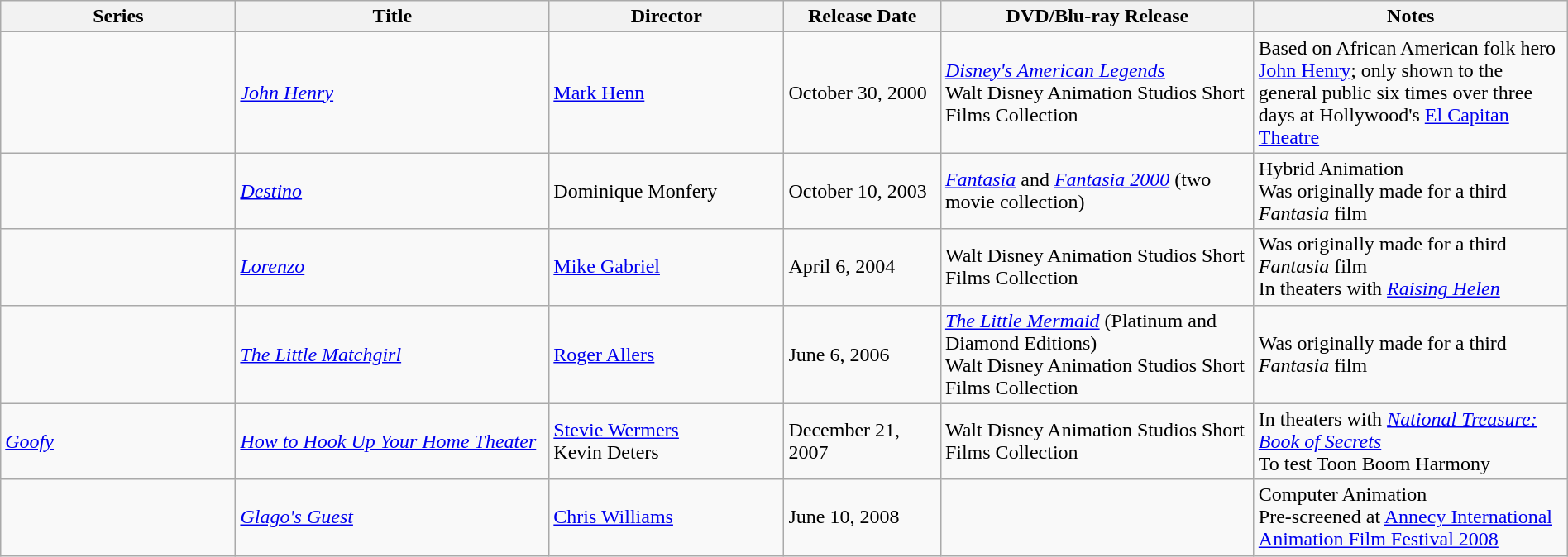<table class="wikitable sortable" style="width:100%;">
<tr>
<th style="width:15%;">Series</th>
<th style="width:20%;">Title</th>
<th style="width:15%;">Director</th>
<th style="width:10%;">Release Date</th>
<th style="width:20%;">DVD/Blu-ray Release</th>
<th style="width:20%;">Notes</th>
</tr>
<tr>
<td></td>
<td><em><a href='#'>John Henry</a></em></td>
<td><a href='#'>Mark Henn</a></td>
<td>October 30, 2000</td>
<td><em><a href='#'>Disney's American Legends</a></em> <br> Walt Disney Animation Studios Short Films Collection</td>
<td>Based on African American folk hero <a href='#'>John Henry</a>; only shown to the general public six times over three days at Hollywood's <a href='#'>El Capitan Theatre</a></td>
</tr>
<tr ||>
<td></td>
<td><em><a href='#'>Destino</a></em> </td>
<td>Dominique Monfery</td>
<td>October 10, 2003</td>
<td><em><a href='#'>Fantasia</a></em> and <em><a href='#'>Fantasia 2000</a></em> (two movie collection)</td>
<td>Hybrid Animation <br>Was originally made for a third <em>Fantasia</em> film</td>
</tr>
<tr>
<td></td>
<td><em><a href='#'>Lorenzo</a></em> </td>
<td><a href='#'>Mike Gabriel</a></td>
<td>April 6, 2004</td>
<td>Walt Disney Animation Studios Short Films Collection</td>
<td>Was originally made for a third <em>Fantasia</em> film<br>In theaters with <em><a href='#'>Raising Helen</a></em></td>
</tr>
<tr>
<td></td>
<td><em><a href='#'>The Little Matchgirl</a></em> </td>
<td><a href='#'>Roger Allers</a></td>
<td>June 6, 2006</td>
<td><em><a href='#'>The Little Mermaid</a></em> (Platinum and Diamond Editions) <br> Walt Disney Animation Studios Short Films Collection</td>
<td>Was originally made for a third <em>Fantasia</em> film</td>
</tr>
<tr>
<td><em><a href='#'>Goofy</a></em></td>
<td><em><a href='#'>How to Hook Up Your Home Theater</a></em></td>
<td><a href='#'>Stevie Wermers</a> <br>Kevin Deters</td>
<td>December 21, 2007</td>
<td>Walt Disney Animation Studios Short Films Collection</td>
<td>In theaters with <em><a href='#'>National Treasure: Book of Secrets</a></em> <br> To test Toon Boom Harmony</td>
</tr>
<tr>
<td></td>
<td><em><a href='#'>Glago's Guest</a></em></td>
<td><a href='#'>Chris Williams</a></td>
<td>June 10, 2008</td>
<td></td>
<td>Computer Animation <br> Pre-screened at <a href='#'>Annecy International Animation Film Festival 2008</a></td>
</tr>
</table>
